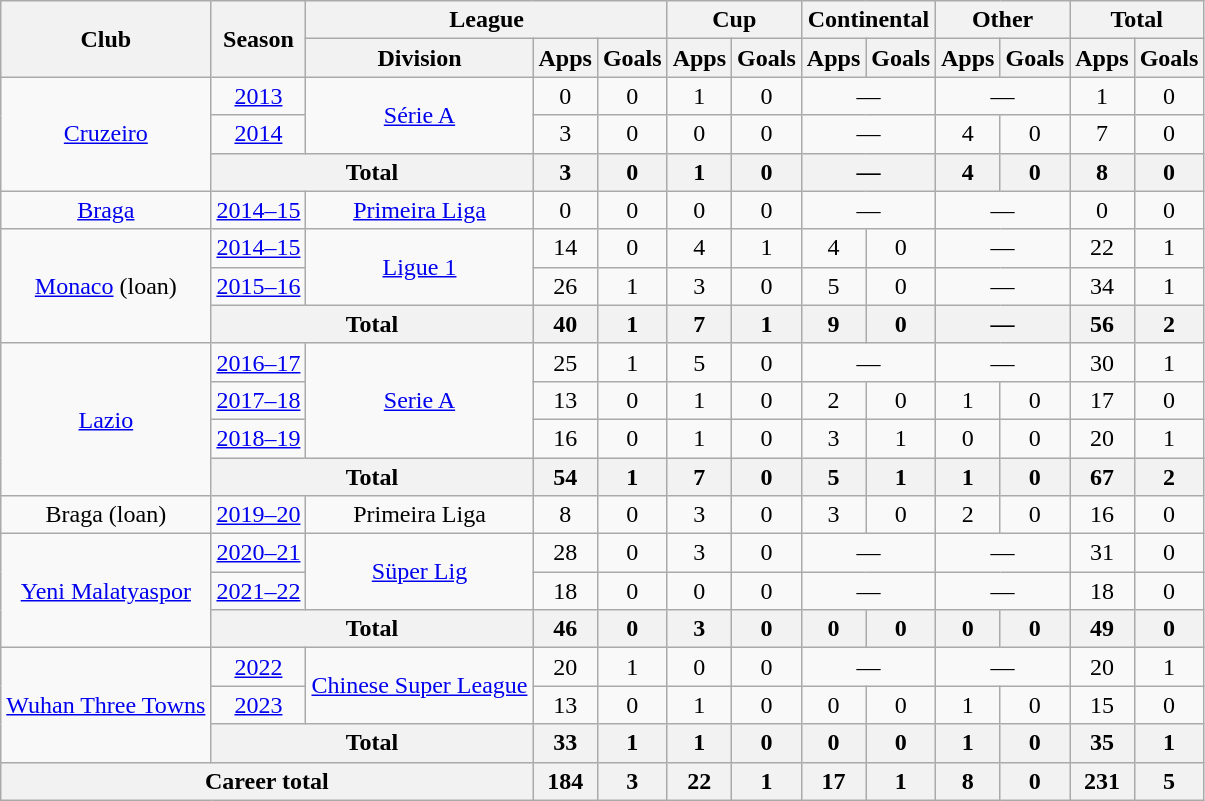<table class="wikitable" style="text-align:center">
<tr>
<th rowspan="2">Club</th>
<th rowspan="2">Season</th>
<th colspan="3">League</th>
<th colspan="2">Cup</th>
<th colspan="2">Continental</th>
<th colspan="2">Other</th>
<th colspan="2">Total</th>
</tr>
<tr>
<th>Division</th>
<th>Apps</th>
<th>Goals</th>
<th>Apps</th>
<th>Goals</th>
<th>Apps</th>
<th>Goals</th>
<th>Apps</th>
<th>Goals</th>
<th>Apps</th>
<th>Goals</th>
</tr>
<tr>
<td rowspan="3"><a href='#'>Cruzeiro</a></td>
<td><a href='#'>2013</a></td>
<td rowspan="2"><a href='#'>Série A</a></td>
<td>0</td>
<td>0</td>
<td>1</td>
<td>0</td>
<td colspan="2">—</td>
<td colspan="2">—</td>
<td>1</td>
<td>0</td>
</tr>
<tr>
<td><a href='#'>2014</a></td>
<td>3</td>
<td>0</td>
<td>0</td>
<td>0</td>
<td colspan="2">—</td>
<td>4</td>
<td>0</td>
<td>7</td>
<td>0</td>
</tr>
<tr>
<th colspan="2">Total</th>
<th>3</th>
<th>0</th>
<th>1</th>
<th>0</th>
<th colspan="2">—</th>
<th>4</th>
<th>0</th>
<th>8</th>
<th>0</th>
</tr>
<tr>
<td><a href='#'>Braga</a></td>
<td><a href='#'>2014–15</a></td>
<td><a href='#'>Primeira Liga</a></td>
<td>0</td>
<td>0</td>
<td>0</td>
<td>0</td>
<td colspan="2">—</td>
<td colspan="2">—</td>
<td>0</td>
<td>0</td>
</tr>
<tr>
<td rowspan="3"><a href='#'>Monaco</a> (loan)</td>
<td><a href='#'>2014–15</a></td>
<td rowspan="2"><a href='#'>Ligue 1</a></td>
<td>14</td>
<td>0</td>
<td>4</td>
<td>1</td>
<td>4</td>
<td>0</td>
<td colspan="2">—</td>
<td>22</td>
<td>1</td>
</tr>
<tr>
<td><a href='#'>2015–16</a></td>
<td>26</td>
<td>1</td>
<td>3</td>
<td>0</td>
<td>5</td>
<td>0</td>
<td colspan="2">—</td>
<td>34</td>
<td>1</td>
</tr>
<tr>
<th colspan="2">Total</th>
<th>40</th>
<th>1</th>
<th>7</th>
<th>1</th>
<th>9</th>
<th>0</th>
<th colspan="2">—</th>
<th>56</th>
<th>2</th>
</tr>
<tr>
<td rowspan="4"><a href='#'>Lazio</a></td>
<td><a href='#'>2016–17</a></td>
<td rowspan="3"><a href='#'>Serie A</a></td>
<td>25</td>
<td>1</td>
<td>5</td>
<td>0</td>
<td colspan="2">—</td>
<td colspan="2">—</td>
<td>30</td>
<td>1</td>
</tr>
<tr>
<td><a href='#'>2017–18</a></td>
<td>13</td>
<td>0</td>
<td>1</td>
<td>0</td>
<td>2</td>
<td>0</td>
<td>1</td>
<td>0</td>
<td>17</td>
<td>0</td>
</tr>
<tr>
<td><a href='#'>2018–19</a></td>
<td>16</td>
<td>0</td>
<td>1</td>
<td>0</td>
<td>3</td>
<td>1</td>
<td>0</td>
<td>0</td>
<td>20</td>
<td>1</td>
</tr>
<tr>
<th colspan="2">Total</th>
<th>54</th>
<th>1</th>
<th>7</th>
<th>0</th>
<th>5</th>
<th>1</th>
<th>1</th>
<th>0</th>
<th>67</th>
<th>2</th>
</tr>
<tr>
<td>Braga (loan)</td>
<td><a href='#'>2019–20</a></td>
<td>Primeira Liga</td>
<td>8</td>
<td>0</td>
<td>3</td>
<td>0</td>
<td>3</td>
<td>0</td>
<td>2</td>
<td>0</td>
<td>16</td>
<td>0</td>
</tr>
<tr>
<td rowspan="3"><a href='#'>Yeni Malatyaspor</a></td>
<td><a href='#'>2020–21</a></td>
<td rowspan="2"><a href='#'>Süper Lig</a></td>
<td>28</td>
<td>0</td>
<td>3</td>
<td>0</td>
<td colspan="2">—</td>
<td colspan="2">—</td>
<td>31</td>
<td>0</td>
</tr>
<tr>
<td><a href='#'>2021–22</a></td>
<td>18</td>
<td>0</td>
<td>0</td>
<td>0</td>
<td colspan="2">—</td>
<td colspan="2">—</td>
<td>18</td>
<td>0</td>
</tr>
<tr>
<th colspan="2">Total</th>
<th>46</th>
<th>0</th>
<th>3</th>
<th>0</th>
<th>0</th>
<th>0</th>
<th>0</th>
<th>0</th>
<th>49</th>
<th>0</th>
</tr>
<tr>
<td rowspan="3"><a href='#'>Wuhan Three Towns</a></td>
<td><a href='#'>2022</a></td>
<td rowspan="2"><a href='#'>Chinese Super League</a></td>
<td>20</td>
<td>1</td>
<td>0</td>
<td>0</td>
<td colspan="2">—</td>
<td colspan="2">—</td>
<td>20</td>
<td>1</td>
</tr>
<tr>
<td><a href='#'>2023</a></td>
<td>13</td>
<td>0</td>
<td>1</td>
<td>0</td>
<td>0</td>
<td>0</td>
<td>1</td>
<td>0</td>
<td>15</td>
<td>0</td>
</tr>
<tr>
<th colspan="2">Total</th>
<th>33</th>
<th>1</th>
<th>1</th>
<th>0</th>
<th>0</th>
<th>0</th>
<th>1</th>
<th>0</th>
<th>35</th>
<th>1</th>
</tr>
<tr>
<th colspan="3">Career total</th>
<th>184</th>
<th>3</th>
<th>22</th>
<th>1</th>
<th>17</th>
<th>1</th>
<th>8</th>
<th>0</th>
<th>231</th>
<th>5</th>
</tr>
</table>
